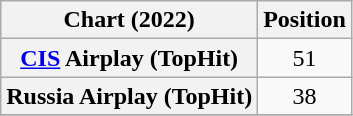<table class="wikitable sortable plainrowheaders" style="text-align:center;">
<tr>
<th scope="col">Chart (2022)</th>
<th scope="col">Position</th>
</tr>
<tr>
<th scope="row"><a href='#'>CIS</a> Airplay (TopHit)</th>
<td>51</td>
</tr>
<tr>
<th scope="row">Russia Airplay (TopHit)</th>
<td>38</td>
</tr>
<tr>
</tr>
</table>
